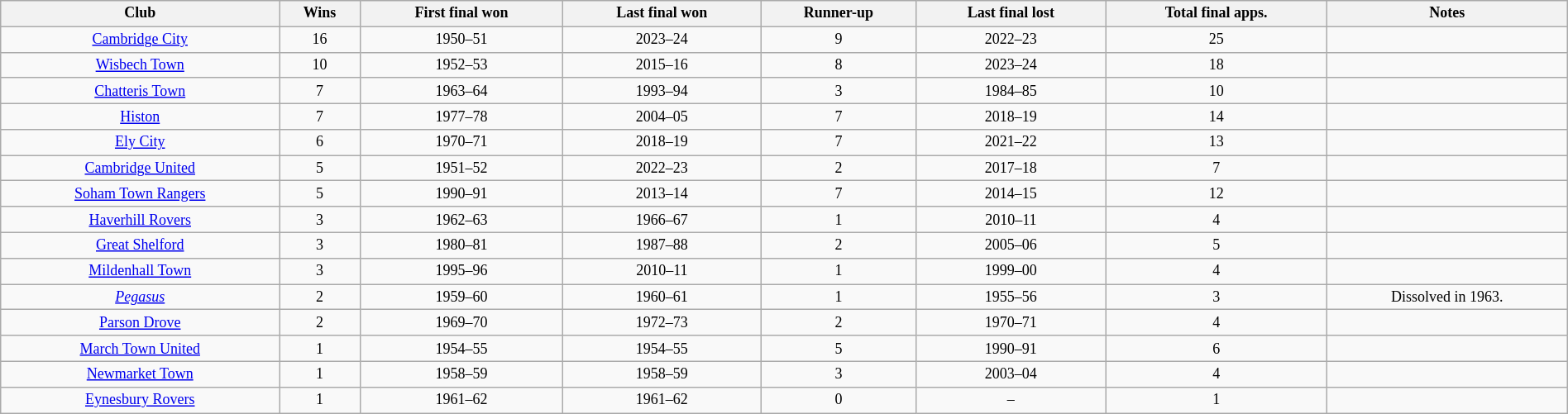<table class="wikitable sortable" style="text-align: center; width: 100%; font-size: 12px">
<tr>
<th>Club</th>
<th>Wins</th>
<th>First final won</th>
<th>Last final won</th>
<th>Runner-up</th>
<th>Last final lost</th>
<th>Total final apps.</th>
<th>Notes</th>
</tr>
<tr>
<td><a href='#'>Cambridge City</a></td>
<td>16</td>
<td>1950–51</td>
<td>2023–24</td>
<td>9</td>
<td>2022–23</td>
<td>25</td>
<td></td>
</tr>
<tr>
<td><a href='#'>Wisbech Town</a></td>
<td>10</td>
<td>1952–53</td>
<td>2015–16</td>
<td>8</td>
<td>2023–24</td>
<td>18</td>
<td></td>
</tr>
<tr>
<td><a href='#'>Chatteris Town</a></td>
<td>7</td>
<td>1963–64</td>
<td>1993–94</td>
<td>3</td>
<td>1984–85</td>
<td>10</td>
<td></td>
</tr>
<tr>
<td><a href='#'>Histon</a></td>
<td>7</td>
<td>1977–78</td>
<td>2004–05</td>
<td>7</td>
<td>2018–19</td>
<td>14</td>
<td></td>
</tr>
<tr>
<td><a href='#'>Ely City</a></td>
<td>6</td>
<td>1970–71</td>
<td>2018–19</td>
<td>7</td>
<td>2021–22</td>
<td>13</td>
<td></td>
</tr>
<tr>
<td><a href='#'>Cambridge United</a></td>
<td>5</td>
<td>1951–52</td>
<td>2022–23</td>
<td>2</td>
<td>2017–18</td>
<td>7</td>
<td></td>
</tr>
<tr>
<td><a href='#'>Soham Town Rangers</a></td>
<td>5</td>
<td>1990–91</td>
<td>2013–14</td>
<td>7</td>
<td>2014–15</td>
<td>12</td>
<td></td>
</tr>
<tr>
<td><a href='#'>Haverhill Rovers</a></td>
<td>3</td>
<td>1962–63</td>
<td>1966–67</td>
<td>1</td>
<td>2010–11</td>
<td>4</td>
<td></td>
</tr>
<tr>
<td><a href='#'>Great Shelford</a></td>
<td>3</td>
<td>1980–81</td>
<td>1987–88</td>
<td>2</td>
<td>2005–06</td>
<td>5</td>
<td></td>
</tr>
<tr>
<td><a href='#'>Mildenhall Town</a></td>
<td>3</td>
<td>1995–96</td>
<td>2010–11</td>
<td>1</td>
<td>1999–00</td>
<td>4</td>
<td></td>
</tr>
<tr>
<td><em><a href='#'>Pegasus</a></em></td>
<td>2</td>
<td>1959–60</td>
<td>1960–61</td>
<td>1</td>
<td>1955–56</td>
<td>3</td>
<td>Dissolved in 1963.</td>
</tr>
<tr>
<td><a href='#'>Parson Drove</a></td>
<td>2</td>
<td>1969–70</td>
<td>1972–73</td>
<td>2</td>
<td>1970–71</td>
<td>4</td>
<td></td>
</tr>
<tr>
<td><a href='#'>March Town United</a></td>
<td>1</td>
<td>1954–55</td>
<td>1954–55</td>
<td>5</td>
<td>1990–91</td>
<td>6</td>
<td></td>
</tr>
<tr>
<td><a href='#'>Newmarket Town</a></td>
<td>1</td>
<td>1958–59</td>
<td>1958–59</td>
<td>3</td>
<td>2003–04</td>
<td>4</td>
<td></td>
</tr>
<tr>
<td><a href='#'>Eynesbury Rovers</a></td>
<td>1</td>
<td>1961–62</td>
<td>1961–62</td>
<td>0</td>
<td>–</td>
<td>1</td>
<td></td>
</tr>
</table>
